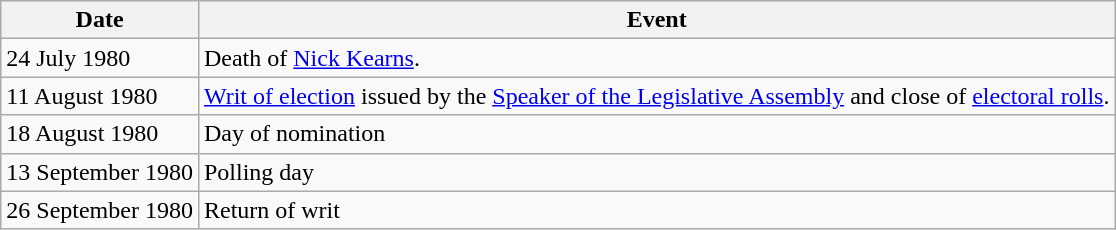<table class="wikitable">
<tr>
<th>Date</th>
<th>Event</th>
</tr>
<tr>
<td>24 July 1980</td>
<td>Death of <a href='#'>Nick Kearns</a>.</td>
</tr>
<tr>
<td>11 August 1980</td>
<td><a href='#'>Writ of election</a> issued by the <a href='#'>Speaker of the Legislative Assembly</a> and close of <a href='#'>electoral rolls</a>.</td>
</tr>
<tr>
<td>18 August 1980</td>
<td>Day of nomination</td>
</tr>
<tr>
<td>13 September 1980</td>
<td>Polling day</td>
</tr>
<tr>
<td>26 September 1980</td>
<td>Return of writ</td>
</tr>
</table>
